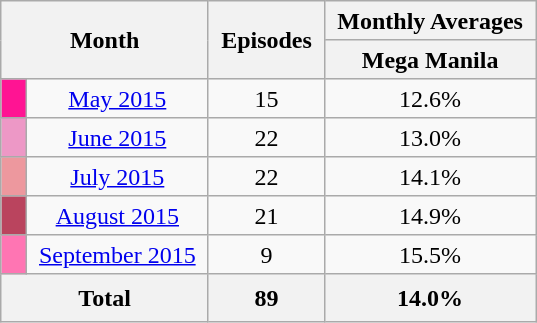<table class="wikitable plainrowheaders" style="text-align: center; line-height:25px;">
<tr class="wikitable" style="text-align: center;">
<th colspan="2" rowspan="2" style="padding: 0 8px;">Month</th>
<th rowspan="2" style="padding: 0 8px;">Episodes</th>
<th colspan="2" style="padding: 0 8px;">Monthly Averages</th>
</tr>
<tr>
<th style="padding: 0 8px;">Mega Manila</th>
</tr>
<tr>
<td style="padding: 0 8px; background:#FF1493;"></td>
<td style="padding: 0 8px;" '><a href='#'>May 2015</a></td>
<td style="padding: 0 8px;">15</td>
<td style="padding: 0 8px;">12.6%</td>
</tr>
<tr>
<td style="padding: 0 8px; background:#ED98C6;"></td>
<td style="padding: 0 8px;" '><a href='#'>June 2015</a></td>
<td style="padding: 0 8px;">22</td>
<td style="padding: 0 8px;">13.0%</td>
</tr>
<tr>
<td style="padding: 0 8px; background:#ED989E;"></td>
<td style="padding: 0 8px;" '><a href='#'>July 2015</a></td>
<td style="padding: 0 8px;">22</td>
<td style="padding: 0 8px;">14.1%</td>
</tr>
<tr>
<td style="padding: 0 8px; background:#BA445E;"></td>
<td style="padding: 0 8px;" '><a href='#'>August 2015</a></td>
<td style="padding: 0 8px;">21</td>
<td style="padding: 0 8px;">14.9%</td>
</tr>
<tr>
<td style="padding: 0 8px; background:#FF75B3;"></td>
<td style="padding: 0 8px;" '><a href='#'>September 2015</a></td>
<td style="padding: 0 8px;">9</td>
<td style="padding: 0 8px;">15.5%</td>
</tr>
<tr>
<th colspan="2">Total</th>
<th colspan="1">89</th>
<th colspan="2">14.0%</th>
</tr>
</table>
